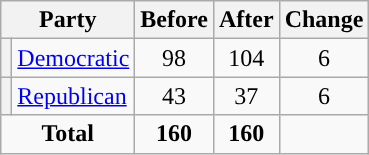<table class="wikitable" style="text-align:center;">
<tr>
<th colspan="2">Party</th>
<th>Before</th>
<th>After</th>
<th>Change</th>
</tr>
<tr>
<th style="background-color:"></th>
<td style="text-align:left;"><a href='#'>Democratic</a></td>
<td>98</td>
<td>104</td>
<td> 6</td>
</tr>
<tr>
<th style="background-color:"></th>
<td style="text-align:left;"><a href='#'>Republican</a></td>
<td>43</td>
<td>37</td>
<td> 6</td>
</tr>
<tr>
<td colspan="2"><strong>Total</strong></td>
<td><strong>160</strong></td>
<td><strong>160</strong></td>
<td></td>
</tr>
</table>
